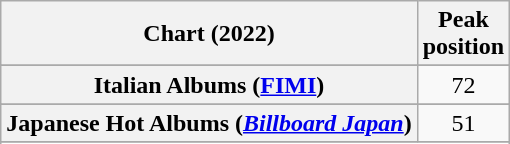<table class="wikitable sortable plainrowheaders" style="text-align:center">
<tr>
<th scope="col">Chart (2022)</th>
<th scope="col">Peak<br>position</th>
</tr>
<tr>
</tr>
<tr>
</tr>
<tr>
</tr>
<tr>
</tr>
<tr>
</tr>
<tr>
</tr>
<tr>
</tr>
<tr>
<th scope="row">Italian Albums (<a href='#'>FIMI</a>)</th>
<td>72</td>
</tr>
<tr>
</tr>
<tr>
<th scope="row">Japanese Hot Albums (<em><a href='#'>Billboard Japan</a></em>)</th>
<td>51</td>
</tr>
<tr>
</tr>
<tr>
</tr>
<tr>
</tr>
<tr>
</tr>
<tr>
</tr>
<tr>
</tr>
<tr>
</tr>
</table>
